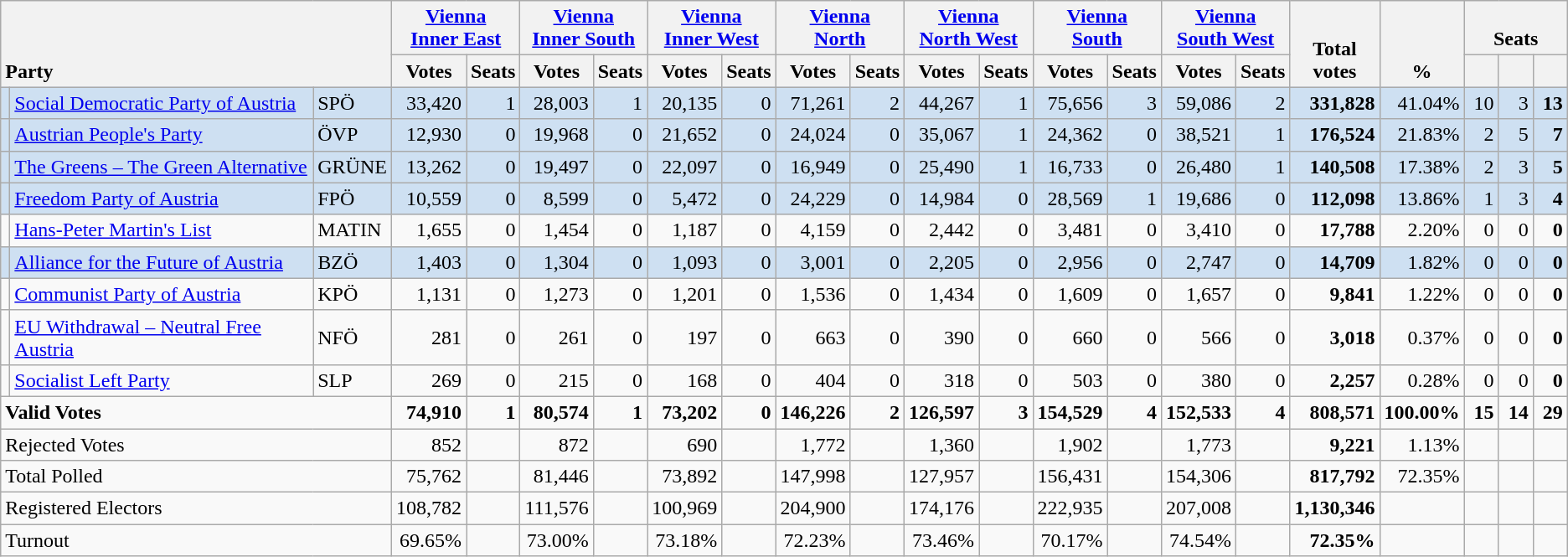<table class="wikitable" border="1" style="text-align:right;">
<tr>
<th style="text-align:left;" valign=bottom rowspan=2 colspan=3>Party</th>
<th align=center valign=bottom colspan=2><a href='#'>Vienna<br>Inner East</a></th>
<th align=center valign=bottom colspan=2><a href='#'>Vienna<br>Inner South</a></th>
<th align=center valign=bottom colspan=2><a href='#'>Vienna<br>Inner West</a></th>
<th align=center valign=bottom colspan=2><a href='#'>Vienna<br>North</a></th>
<th align=center valign=bottom colspan=2><a href='#'>Vienna<br>North West</a></th>
<th align=center valign=bottom colspan=2><a href='#'>Vienna<br>South</a></th>
<th align=center valign=bottom colspan=2><a href='#'>Vienna<br>South West</a></th>
<th align=center valign=bottom rowspan=2 width="50">Total<br>votes</th>
<th align=center valign=bottom rowspan=2 width="50">%</th>
<th align=center valign=bottom colspan=3>Seats</th>
</tr>
<tr>
<th>Votes</th>
<th>Seats</th>
<th>Votes</th>
<th>Seats</th>
<th>Votes</th>
<th>Seats</th>
<th>Votes</th>
<th>Seats</th>
<th>Votes</th>
<th>Seats</th>
<th>Votes</th>
<th>Seats</th>
<th>Votes</th>
<th>Seats</th>
<th align=center valign=bottom width="20"><small></small></th>
<th align=center valign=bottom width="20"><small></small></th>
<th align=center valign=bottom width="20"><small></small></th>
</tr>
<tr style="background:#CEE0F2;">
<td></td>
<td align=left><a href='#'>Social Democratic Party of Austria</a></td>
<td align=left>SPÖ</td>
<td>33,420</td>
<td>1</td>
<td>28,003</td>
<td>1</td>
<td>20,135</td>
<td>0</td>
<td>71,261</td>
<td>2</td>
<td>44,267</td>
<td>1</td>
<td>75,656</td>
<td>3</td>
<td>59,086</td>
<td>2</td>
<td><strong>331,828</strong></td>
<td>41.04%</td>
<td>10</td>
<td>3</td>
<td><strong>13</strong></td>
</tr>
<tr style="background:#CEE0F2;">
<td></td>
<td align=left><a href='#'>Austrian People's Party</a></td>
<td align=left>ÖVP</td>
<td>12,930</td>
<td>0</td>
<td>19,968</td>
<td>0</td>
<td>21,652</td>
<td>0</td>
<td>24,024</td>
<td>0</td>
<td>35,067</td>
<td>1</td>
<td>24,362</td>
<td>0</td>
<td>38,521</td>
<td>1</td>
<td><strong>176,524</strong></td>
<td>21.83%</td>
<td>2</td>
<td>5</td>
<td><strong>7</strong></td>
</tr>
<tr style="background:#CEE0F2;">
<td></td>
<td align=left style="white-space: nowrap;"><a href='#'>The Greens – The Green Alternative</a></td>
<td align=left>GRÜNE</td>
<td>13,262</td>
<td>0</td>
<td>19,497</td>
<td>0</td>
<td>22,097</td>
<td>0</td>
<td>16,949</td>
<td>0</td>
<td>25,490</td>
<td>1</td>
<td>16,733</td>
<td>0</td>
<td>26,480</td>
<td>1</td>
<td><strong>140,508</strong></td>
<td>17.38%</td>
<td>2</td>
<td>3</td>
<td><strong>5</strong></td>
</tr>
<tr style="background:#CEE0F2;">
<td></td>
<td align=left><a href='#'>Freedom Party of Austria</a></td>
<td align=left>FPÖ</td>
<td>10,559</td>
<td>0</td>
<td>8,599</td>
<td>0</td>
<td>5,472</td>
<td>0</td>
<td>24,229</td>
<td>0</td>
<td>14,984</td>
<td>0</td>
<td>28,569</td>
<td>1</td>
<td>19,686</td>
<td>0</td>
<td><strong>112,098</strong></td>
<td>13.86%</td>
<td>1</td>
<td>3</td>
<td><strong>4</strong></td>
</tr>
<tr>
<td></td>
<td align=left><a href='#'>Hans-Peter Martin's List</a></td>
<td align=left>MATIN</td>
<td>1,655</td>
<td>0</td>
<td>1,454</td>
<td>0</td>
<td>1,187</td>
<td>0</td>
<td>4,159</td>
<td>0</td>
<td>2,442</td>
<td>0</td>
<td>3,481</td>
<td>0</td>
<td>3,410</td>
<td>0</td>
<td><strong>17,788</strong></td>
<td>2.20%</td>
<td>0</td>
<td>0</td>
<td><strong>0</strong></td>
</tr>
<tr style="background:#CEE0F2;">
<td></td>
<td align=left><a href='#'>Alliance for the Future of Austria</a></td>
<td align=left>BZÖ</td>
<td>1,403</td>
<td>0</td>
<td>1,304</td>
<td>0</td>
<td>1,093</td>
<td>0</td>
<td>3,001</td>
<td>0</td>
<td>2,205</td>
<td>0</td>
<td>2,956</td>
<td>0</td>
<td>2,747</td>
<td>0</td>
<td><strong>14,709</strong></td>
<td>1.82%</td>
<td>0</td>
<td>0</td>
<td><strong>0</strong></td>
</tr>
<tr>
<td></td>
<td align=left><a href='#'>Communist Party of Austria</a></td>
<td align=left>KPÖ</td>
<td>1,131</td>
<td>0</td>
<td>1,273</td>
<td>0</td>
<td>1,201</td>
<td>0</td>
<td>1,536</td>
<td>0</td>
<td>1,434</td>
<td>0</td>
<td>1,609</td>
<td>0</td>
<td>1,657</td>
<td>0</td>
<td><strong>9,841</strong></td>
<td>1.22%</td>
<td>0</td>
<td>0</td>
<td><strong>0</strong></td>
</tr>
<tr>
<td></td>
<td align=left><a href='#'>EU Withdrawal – Neutral Free Austria</a></td>
<td align=left>NFÖ</td>
<td>281</td>
<td>0</td>
<td>261</td>
<td>0</td>
<td>197</td>
<td>0</td>
<td>663</td>
<td>0</td>
<td>390</td>
<td>0</td>
<td>660</td>
<td>0</td>
<td>566</td>
<td>0</td>
<td><strong>3,018</strong></td>
<td>0.37%</td>
<td>0</td>
<td>0</td>
<td><strong>0</strong></td>
</tr>
<tr>
<td></td>
<td align=left><a href='#'>Socialist Left Party</a></td>
<td align=left>SLP</td>
<td>269</td>
<td>0</td>
<td>215</td>
<td>0</td>
<td>168</td>
<td>0</td>
<td>404</td>
<td>0</td>
<td>318</td>
<td>0</td>
<td>503</td>
<td>0</td>
<td>380</td>
<td>0</td>
<td><strong>2,257</strong></td>
<td>0.28%</td>
<td>0</td>
<td>0</td>
<td><strong>0</strong></td>
</tr>
<tr style="font-weight:bold">
<td align=left colspan=3>Valid Votes</td>
<td>74,910</td>
<td>1</td>
<td>80,574</td>
<td>1</td>
<td>73,202</td>
<td>0</td>
<td>146,226</td>
<td>2</td>
<td>126,597</td>
<td>3</td>
<td>154,529</td>
<td>4</td>
<td>152,533</td>
<td>4</td>
<td>808,571</td>
<td>100.00%</td>
<td>15</td>
<td>14</td>
<td>29</td>
</tr>
<tr>
<td align=left colspan=3>Rejected Votes</td>
<td>852</td>
<td></td>
<td>872</td>
<td></td>
<td>690</td>
<td></td>
<td>1,772</td>
<td></td>
<td>1,360</td>
<td></td>
<td>1,902</td>
<td></td>
<td>1,773</td>
<td></td>
<td><strong>9,221</strong></td>
<td>1.13%</td>
<td></td>
<td></td>
<td></td>
</tr>
<tr>
<td align=left colspan=3>Total Polled</td>
<td>75,762</td>
<td></td>
<td>81,446</td>
<td></td>
<td>73,892</td>
<td></td>
<td>147,998</td>
<td></td>
<td>127,957</td>
<td></td>
<td>156,431</td>
<td></td>
<td>154,306</td>
<td></td>
<td><strong>817,792</strong></td>
<td>72.35%</td>
<td></td>
<td></td>
<td></td>
</tr>
<tr>
<td align=left colspan=3>Registered Electors</td>
<td>108,782</td>
<td></td>
<td>111,576</td>
<td></td>
<td>100,969</td>
<td></td>
<td>204,900</td>
<td></td>
<td>174,176</td>
<td></td>
<td>222,935</td>
<td></td>
<td>207,008</td>
<td></td>
<td><strong>1,130,346</strong></td>
<td></td>
<td></td>
<td></td>
<td></td>
</tr>
<tr>
<td align=left colspan=3>Turnout</td>
<td>69.65%</td>
<td></td>
<td>73.00%</td>
<td></td>
<td>73.18%</td>
<td></td>
<td>72.23%</td>
<td></td>
<td>73.46%</td>
<td></td>
<td>70.17%</td>
<td></td>
<td>74.54%</td>
<td></td>
<td><strong>72.35%</strong></td>
<td></td>
<td></td>
<td></td>
<td></td>
</tr>
</table>
